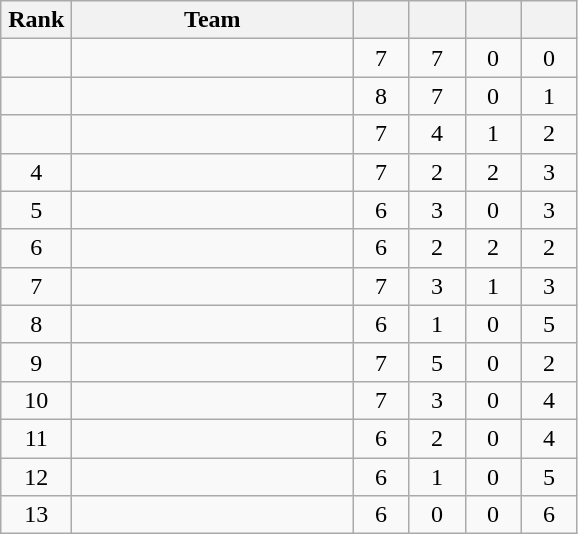<table class="wikitable" style="text-align: center;">
<tr>
<th width=40>Rank</th>
<th width=180>Team</th>
<th width=30></th>
<th width=30></th>
<th width=30></th>
<th width=30></th>
</tr>
<tr>
<td></td>
<td align=left></td>
<td>7</td>
<td>7</td>
<td>0</td>
<td>0</td>
</tr>
<tr>
<td></td>
<td align=left></td>
<td>8</td>
<td>7</td>
<td>0</td>
<td>1</td>
</tr>
<tr>
<td></td>
<td align=left></td>
<td>7</td>
<td>4</td>
<td>1</td>
<td>2</td>
</tr>
<tr>
<td>4</td>
<td align=left></td>
<td>7</td>
<td>2</td>
<td>2</td>
<td>3</td>
</tr>
<tr>
<td>5</td>
<td align=left></td>
<td>6</td>
<td>3</td>
<td>0</td>
<td>3</td>
</tr>
<tr>
<td>6</td>
<td align=left></td>
<td>6</td>
<td>2</td>
<td>2</td>
<td>2</td>
</tr>
<tr>
<td>7</td>
<td align=left></td>
<td>7</td>
<td>3</td>
<td>1</td>
<td>3</td>
</tr>
<tr>
<td>8</td>
<td align=left></td>
<td>6</td>
<td>1</td>
<td>0</td>
<td>5</td>
</tr>
<tr>
<td>9</td>
<td align=left></td>
<td>7</td>
<td>5</td>
<td>0</td>
<td>2</td>
</tr>
<tr>
<td>10</td>
<td align=left></td>
<td>7</td>
<td>3</td>
<td>0</td>
<td>4</td>
</tr>
<tr>
<td>11</td>
<td align=left></td>
<td>6</td>
<td>2</td>
<td>0</td>
<td>4</td>
</tr>
<tr>
<td>12</td>
<td align=left></td>
<td>6</td>
<td>1</td>
<td>0</td>
<td>5</td>
</tr>
<tr>
<td>13</td>
<td align=left></td>
<td>6</td>
<td>0</td>
<td>0</td>
<td>6</td>
</tr>
</table>
